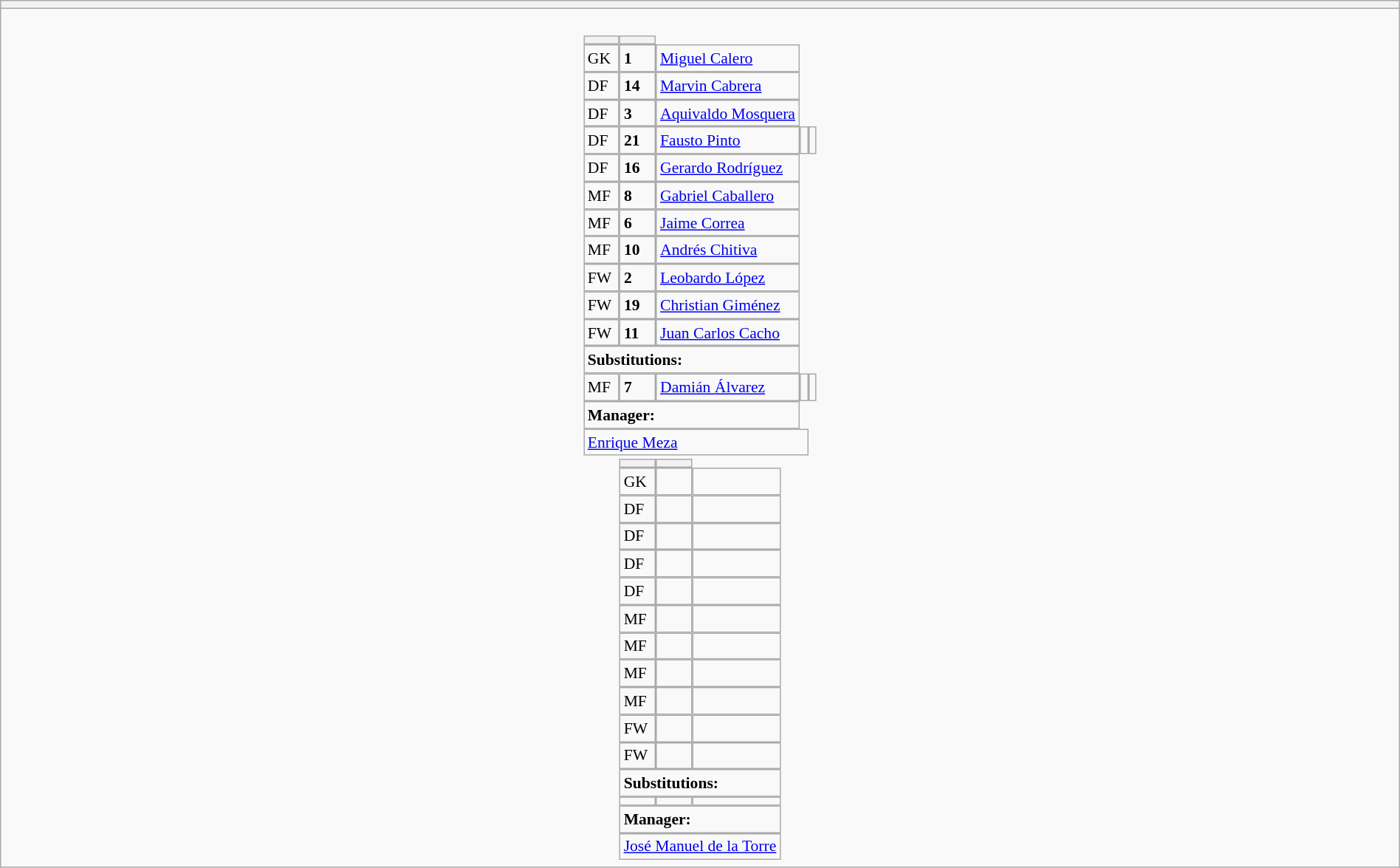<table style="width:100%" class="wikitable collapsible collapsed">
<tr>
<th></th>
</tr>
<tr>
<td><br>






<table style="font-size:90%; margin:0.2em auto;" cellspacing="0" cellpadding="0">
<tr>
<th width="25"></th>
<th width="25"></th>
</tr>
<tr>
<td>GK</td>
<td><strong>1</strong></td>
<td> <a href='#'>Miguel Calero</a></td>
</tr>
<tr>
<td>DF</td>
<td><strong>14</strong></td>
<td> <a href='#'>Marvin Cabrera</a></td>
</tr>
<tr>
<td>DF</td>
<td><strong>3</strong></td>
<td> <a href='#'>Aquivaldo Mosquera</a></td>
</tr>
<tr>
<td>DF</td>
<td><strong>21</strong></td>
<td> <a href='#'>Fausto Pinto</a></td>
<td></td>
<td></td>
</tr>
<tr>
<td>DF</td>
<td><strong>16</strong></td>
<td> <a href='#'>Gerardo Rodríguez</a></td>
</tr>
<tr>
<td>MF</td>
<td><strong>8</strong></td>
<td> <a href='#'>Gabriel Caballero</a></td>
</tr>
<tr>
<td>MF</td>
<td><strong>6</strong></td>
<td> <a href='#'>Jaime Correa</a></td>
</tr>
<tr>
<td>MF</td>
<td><strong>10</strong></td>
<td> <a href='#'>Andrés Chitiva</a></td>
</tr>
<tr>
<td>FW</td>
<td><strong>2</strong></td>
<td> <a href='#'>Leobardo López</a></td>
</tr>
<tr>
<td>FW</td>
<td><strong>19</strong></td>
<td> <a href='#'>Christian Giménez</a></td>
</tr>
<tr>
<td>FW</td>
<td><strong>11</strong></td>
<td> <a href='#'>Juan Carlos Cacho</a></td>
</tr>
<tr>
<td colspan=3><strong>Substitutions:</strong></td>
</tr>
<tr>
<td>MF</td>
<td><strong>7</strong></td>
<td> <a href='#'>Damián Álvarez</a></td>
<td></td>
<td></td>
</tr>
<tr>
<td colspan=3><strong>Manager:</strong></td>
</tr>
<tr>
<td colspan=4> <a href='#'>Enrique Meza</a></td>
</tr>
</table>
<table cellspacing="0" cellpadding="0" style="font-size:90%; margin:0.2em auto;">
<tr>
<th width="25"></th>
<th width="25"></th>
</tr>
<tr>
<td>GK</td>
<td></td>
<td></td>
</tr>
<tr>
<td>DF</td>
<td></td>
<td></td>
</tr>
<tr>
<td>DF</td>
<td></td>
<td></td>
</tr>
<tr>
<td>DF</td>
<td></td>
<td></td>
</tr>
<tr>
<td>DF</td>
<td></td>
<td></td>
</tr>
<tr>
<td>MF</td>
<td></td>
<td></td>
</tr>
<tr>
<td>MF</td>
<td></td>
<td></td>
</tr>
<tr>
<td>MF</td>
<td></td>
<td></td>
</tr>
<tr>
<td>MF</td>
<td></td>
<td></td>
</tr>
<tr>
<td>FW</td>
<td></td>
<td></td>
</tr>
<tr>
<td>FW</td>
<td></td>
<td></td>
</tr>
<tr>
<td colspan=3><strong>Substitutions:</strong></td>
</tr>
<tr>
<td></td>
<td></td>
<td></td>
</tr>
<tr>
<td colspan=3><strong>Manager:</strong></td>
</tr>
<tr>
<td colspan=4> <a href='#'>José Manuel de la Torre</a></td>
</tr>
</table>
</td>
</tr>
</table>
